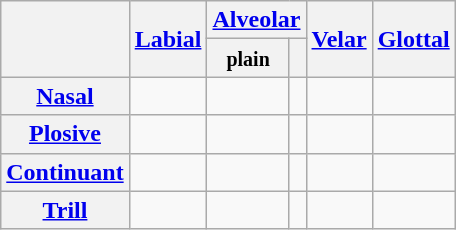<table class="wikitable" style="text-align:center">
<tr>
<th rowspan="2"></th>
<th rowspan="2"><a href='#'>Labial</a></th>
<th colspan="2"><a href='#'>Alveolar</a></th>
<th rowspan="2"><a href='#'>Velar</a></th>
<th rowspan="2"><a href='#'>Glottal</a></th>
</tr>
<tr>
<th><small>plain</small></th>
<th></th>
</tr>
<tr>
<th><a href='#'>Nasal</a></th>
<td></td>
<td></td>
<td></td>
<td></td>
<td></td>
</tr>
<tr>
<th><a href='#'>Plosive</a></th>
<td></td>
<td></td>
<td></td>
<td></td>
<td></td>
</tr>
<tr>
<th><a href='#'>Continuant</a></th>
<td></td>
<td></td>
<td></td>
<td></td>
<td></td>
</tr>
<tr>
<th><a href='#'>Trill</a></th>
<td></td>
<td></td>
<td></td>
<td></td>
<td></td>
</tr>
</table>
